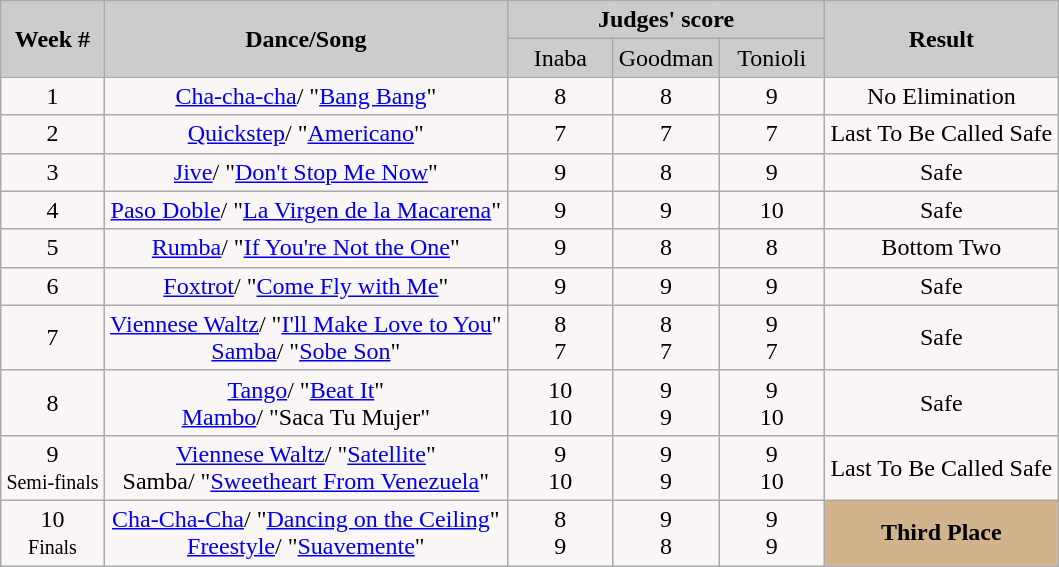<table class="wikitable">
<tr style="text-align:Center; background:#ccc;">
<td rowspan="2"><strong>Week #</strong></td>
<td rowspan="2"><strong>Dance/Song</strong></td>
<td colspan="3"><strong>Judges' score</strong></td>
<td rowspan="2"><strong>Result</strong></td>
</tr>
<tr style="text-align:center; background:#ccc;">
<td style="width:10%; ">Inaba</td>
<td style="width:10%; ">Goodman</td>
<td style="width:10%; ">Tonioli</td>
</tr>
<tr>
<td style="text-align:center; background:#faf6f6;">1</td>
<td style="text-align:center; background:#faf6f6;"><a href='#'>Cha-cha-cha</a>/ "<a href='#'>Bang Bang</a>"</td>
<td style="text-align:center; background:#faf6f6;">8</td>
<td style="text-align:center; background:#faf6f6;">8</td>
<td style="text-align:center; background:#faf6f6;">9</td>
<td style="text-align:center; background:#faf6f6;">No Elimination</td>
</tr>
<tr>
<td style="text-align:center; background:#faf6f6;">2</td>
<td style="text-align:center; background:#faf6f6;"><a href='#'>Quickstep</a>/ "<a href='#'>Americano</a>"</td>
<td style="text-align:center; background:#faf6f6;">7</td>
<td style="text-align:center; background:#faf6f6;">7</td>
<td style="text-align:center; background:#faf6f6;">7</td>
<td style="text-align:center; background:#faf6f6;">Last To Be Called Safe</td>
</tr>
<tr>
<td style="text-align:center; background:#faf6f6;">3</td>
<td style="text-align:center; background:#faf6f6;"><a href='#'>Jive</a>/ "<a href='#'>Don't Stop Me Now</a>"</td>
<td style="text-align:center; background:#faf6f6;">9</td>
<td style="text-align:center; background:#faf6f6;">8</td>
<td style="text-align:center; background:#faf6f6;">9</td>
<td style="text-align:center; background:#faf6f6;">Safe</td>
</tr>
<tr>
<td style="text-align:center; background:#faf6f6;">4</td>
<td style="text-align:center; background:#faf6f6;"><a href='#'>Paso Doble</a>/ "<a href='#'>La Virgen de la Macarena</a>"</td>
<td style="text-align:center; background:#faf6f6;">9</td>
<td style="text-align:center; background:#faf6f6;">9</td>
<td style="text-align:center; background:#faf6f6;">10</td>
<td style="text-align:center; background:#faf6f6;">Safe</td>
</tr>
<tr>
<td style="text-align:center; background:#faf6f6;">5</td>
<td style="text-align:center; background:#faf6f6;"><a href='#'>Rumba</a>/ "<a href='#'>If You're Not the One</a>"</td>
<td style="text-align:center; background:#faf6f6;">9</td>
<td style="text-align:center; background:#faf6f6;">8</td>
<td style="text-align:center; background:#faf6f6;">8</td>
<td style="text-align:center; background:#faf6f6;">Bottom Two</td>
</tr>
<tr>
<td style="text-align:center; background:#faf6f6;">6</td>
<td style="text-align:center; background:#faf6f6;"><a href='#'>Foxtrot</a>/ "<a href='#'>Come Fly with Me</a>"</td>
<td style="text-align:center; background:#faf6f6;">9</td>
<td style="text-align:center; background:#faf6f6;">9</td>
<td style="text-align:center; background:#faf6f6;">9</td>
<td style="text-align:center; background:#faf6f6;">Safe</td>
</tr>
<tr>
<td style="text-align:center; background:#faf6f6;">7</td>
<td style="text-align:center; background:#faf6f6;"><a href='#'>Viennese Waltz</a>/ "<a href='#'>I'll Make Love to You</a>"<br><a href='#'>Samba</a>/ "<a href='#'>Sobe Son</a>"</td>
<td style="text-align:center; background:#faf6f6;">8<br>7</td>
<td style="text-align:center; background:#faf6f6;">8<br>7</td>
<td style="text-align:center; background:#faf6f6;">9<br>7</td>
<td style="text-align:center; background:#faf6f6;">Safe</td>
</tr>
<tr>
<td style="text-align:center; background:#faf6f6;">8</td>
<td style="text-align:center; background:#faf6f6;"><a href='#'>Tango</a>/ "<a href='#'>Beat It</a>"<br><a href='#'>Mambo</a>/ "Saca Tu Mujer"</td>
<td style="text-align:center; background:#faf6f6;">10<br>10</td>
<td style="text-align:center; background:#faf6f6;">9<br>9</td>
<td style="text-align:center; background:#faf6f6;">9<br>10</td>
<td style="text-align:center; background:#faf6f6;">Safe</td>
</tr>
<tr>
<td style="text-align:center; background:#faf6f6;">9<br><small>Semi-finals</small></td>
<td style="text-align:center; background:#faf6f6;"><a href='#'>Viennese Waltz</a>/ "<a href='#'>Satellite</a>"<br>Samba/ "<a href='#'>Sweetheart From Venezuela</a>"</td>
<td style="text-align:center; background:#faf6f6;">9<br>10</td>
<td style="text-align:center; background:#faf6f6;">9<br>9</td>
<td style="text-align:center; background:#faf6f6;">9<br>10</td>
<td style="text-align:center; background:#faf6f6;">Last To Be Called Safe</td>
</tr>
<tr>
<td style="text-align:center; background:#faf6f6;">10<br><small>Finals</small></td>
<td style="text-align:center; background:#faf6f6;"><a href='#'>Cha-Cha-Cha</a>/ "<a href='#'>Dancing on the Ceiling</a>"<br><a href='#'>Freestyle</a>/ "<a href='#'>Suavemente</a>"</td>
<td style="text-align:center; background:#faf6f6;">8<br>9</td>
<td style="text-align:center; background:#faf6f6;">9<br>8</td>
<td style="text-align:center; background:#faf6f6;">9<br>9</td>
<td style="text-align:center; background:tan;"><strong>Third Place</strong></td>
</tr>
</table>
